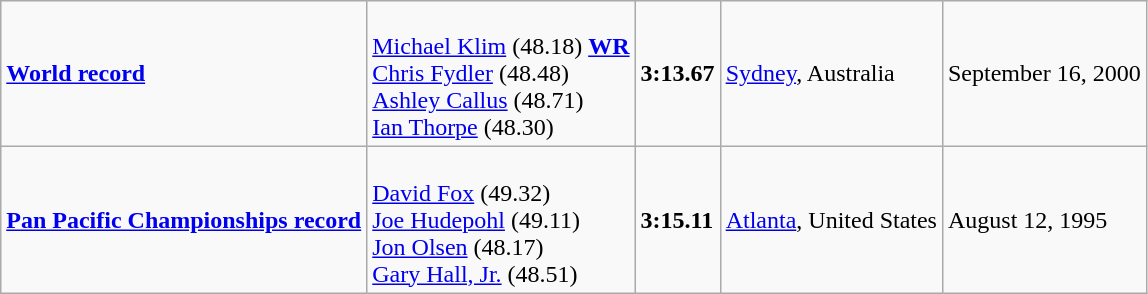<table class="wikitable">
<tr>
<td><strong><a href='#'>World record</a></strong></td>
<td><br><a href='#'>Michael Klim</a> (48.18) <a href='#'><strong>WR</strong></a><br><a href='#'>Chris Fydler</a> (48.48)<br><a href='#'>Ashley Callus</a> (48.71)<br><a href='#'>Ian Thorpe</a> (48.30)</td>
<td><strong>3:13.67</strong></td>
<td><a href='#'>Sydney</a>, Australia</td>
<td>September 16, 2000</td>
</tr>
<tr>
<td><strong><a href='#'>Pan Pacific Championships record</a></strong></td>
<td><br><a href='#'>David Fox</a> (49.32)<br><a href='#'>Joe Hudepohl</a> (49.11)<br><a href='#'>Jon Olsen</a> (48.17)<br><a href='#'>Gary Hall, Jr.</a> (48.51)</td>
<td><strong>3:15.11</strong></td>
<td><a href='#'>Atlanta</a>, United States</td>
<td>August 12, 1995</td>
</tr>
</table>
